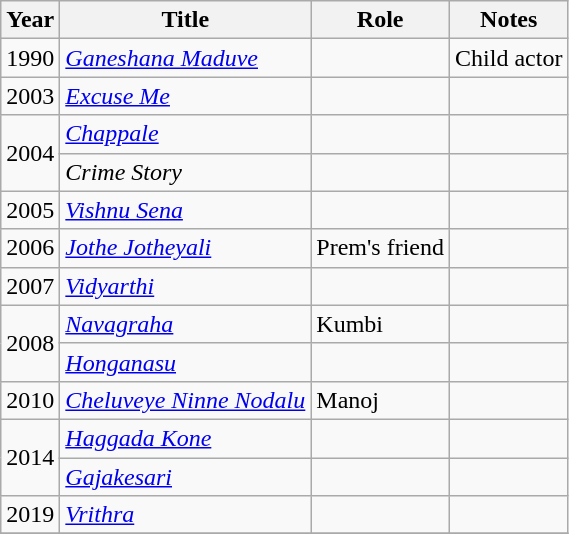<table class="wikitable sortable">
<tr>
<th>Year</th>
<th>Title</th>
<th>Role</th>
<th>Notes</th>
</tr>
<tr>
<td>1990</td>
<td><em><a href='#'>Ganeshana Maduve</a></em></td>
<td></td>
<td>Child actor</td>
</tr>
<tr>
<td>2003</td>
<td><em><a href='#'>Excuse Me</a></em></td>
<td></td>
<td></td>
</tr>
<tr>
<td rowspan=2>2004</td>
<td><em><a href='#'>Chappale</a></em></td>
<td></td>
<td></td>
</tr>
<tr>
<td><em>Crime Story</em></td>
<td></td>
<td></td>
</tr>
<tr>
<td>2005</td>
<td><em><a href='#'>Vishnu Sena</a></em></td>
<td></td>
<td></td>
</tr>
<tr>
<td>2006</td>
<td><em><a href='#'>Jothe Jotheyali</a></em></td>
<td>Prem's friend</td>
<td></td>
</tr>
<tr>
<td>2007</td>
<td><em><a href='#'>Vidyarthi</a></em></td>
<td></td>
<td></td>
</tr>
<tr>
<td rowspan=2>2008</td>
<td><em><a href='#'>Navagraha</a></em></td>
<td>Kumbi</td>
<td></td>
</tr>
<tr>
<td><em><a href='#'>Honganasu</a></em></td>
<td></td>
<td></td>
</tr>
<tr>
<td>2010</td>
<td><em><a href='#'>Cheluveye Ninne Nodalu</a></em></td>
<td>Manoj</td>
<td></td>
</tr>
<tr>
<td rowspan=2>2014</td>
<td><em><a href='#'>Haggada Kone</a></em></td>
<td></td>
<td></td>
</tr>
<tr>
<td><em><a href='#'>Gajakesari</a></em></td>
<td></td>
<td></td>
</tr>
<tr>
<td>2019</td>
<td><em><a href='#'>Vrithra</a></em></td>
<td></td>
<td></td>
</tr>
<tr>
</tr>
</table>
